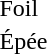<table>
<tr>
<td>Foil</td>
<td></td>
<td></td>
<td><br></td>
</tr>
<tr>
<td>Épée</td>
<td></td>
<td></td>
<td><br></td>
</tr>
</table>
